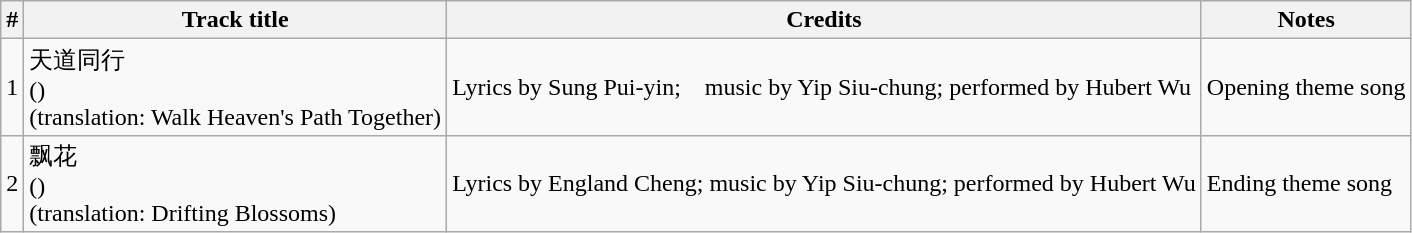<table class="wikitable">
<tr>
<th>#</th>
<th>Track title</th>
<th>Credits</th>
<th>Notes</th>
</tr>
<tr>
<td>1</td>
<td>天道同行<br>()<br>(translation: Walk Heaven's Path Together)</td>
<td>Lyrics by Sung Pui-yin;　music by Yip Siu-chung; performed by Hubert Wu</td>
<td>Opening theme song</td>
</tr>
<tr>
<td>2</td>
<td>飘花<br>()<br>(translation: Drifting Blossoms)</td>
<td>Lyrics by England Cheng; music by Yip Siu-chung; performed by Hubert Wu</td>
<td>Ending theme song</td>
</tr>
</table>
